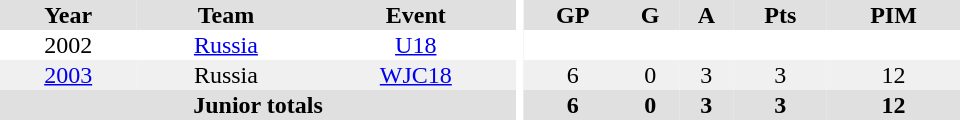<table border="0" cellpadding="1" cellspacing="0" ID="Table3" style="text-align:center; width:40em">
<tr ALIGN="center" bgcolor="#e0e0e0">
<th>Year</th>
<th>Team</th>
<th>Event</th>
<th rowspan="99" bgcolor="#ffffff"></th>
<th>GP</th>
<th>G</th>
<th>A</th>
<th>Pts</th>
<th>PIM</th>
</tr>
<tr>
<td>2002</td>
<td><a href='#'>Russia</a></td>
<td><a href='#'>U18</a></td>
<td></td>
<td></td>
<td></td>
<td></td>
<td></td>
</tr>
<tr bgcolor="#f0f0f0">
<td><a href='#'>2003</a></td>
<td>Russia</td>
<td><a href='#'>WJC18</a></td>
<td>6</td>
<td>0</td>
<td>3</td>
<td>3</td>
<td>12</td>
</tr>
<tr bgcolor="#e0e0e0">
<th colspan="3">Junior totals</th>
<th>6</th>
<th>0</th>
<th>3</th>
<th>3</th>
<th>12</th>
</tr>
</table>
